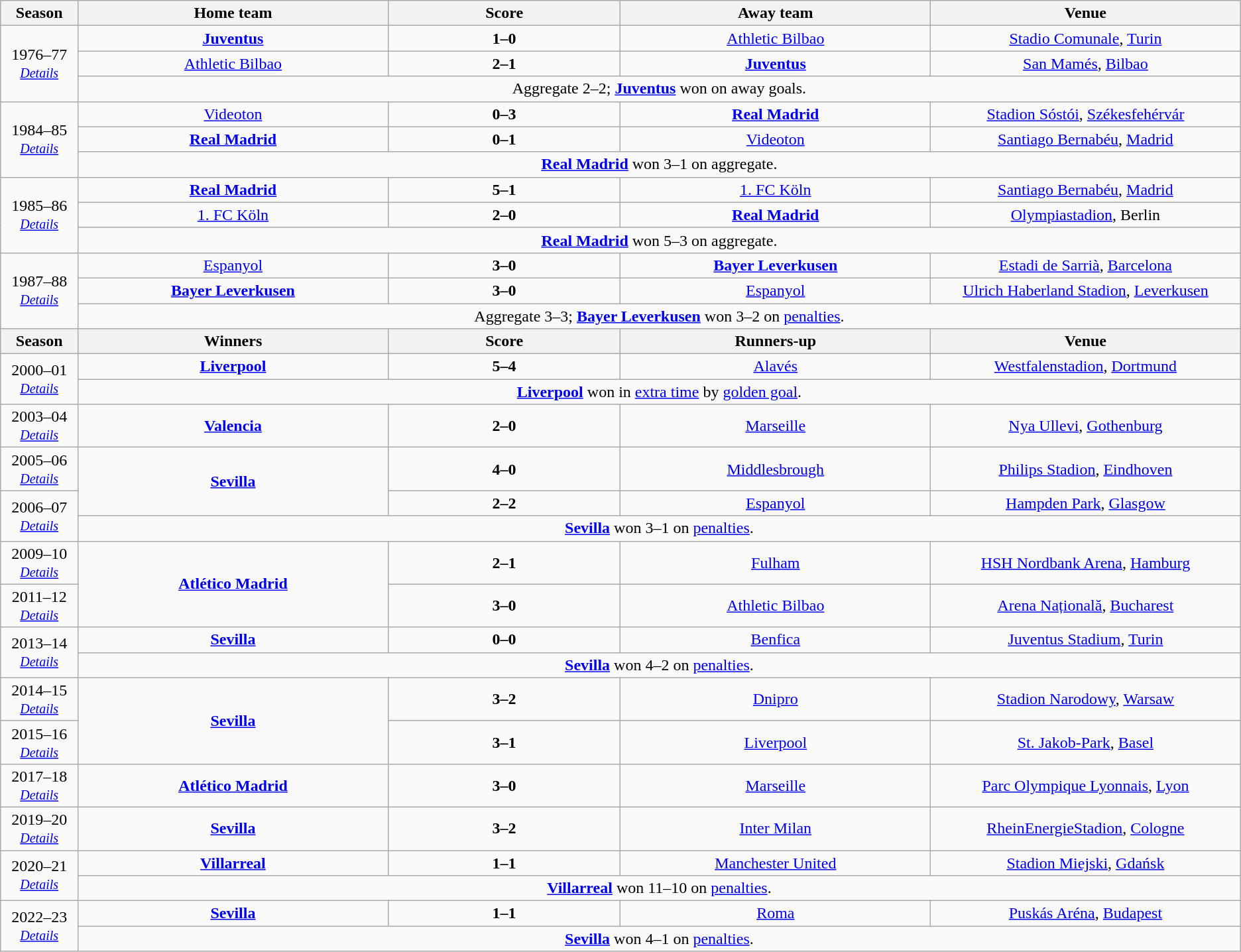<table class="wikitable" style="text-align: center;">
<tr>
<th width=5%>Season</th>
<th width=20%>Home team</th>
<th width=15%>Score</th>
<th width=20%>Away team</th>
<th width=20%>Venue</th>
</tr>
<tr>
<td rowspan=3>1976–77<br><small><em><a href='#'>Details</a></em></small></td>
<td> <strong><a href='#'>Juventus</a></strong></td>
<td><strong>1–0</strong></td>
<td> <a href='#'>Athletic Bilbao</a></td>
<td><a href='#'>Stadio Comunale</a>, <a href='#'>Turin</a></td>
</tr>
<tr>
<td> <a href='#'>Athletic Bilbao</a></td>
<td><strong>2–1</strong></td>
<td> <strong><a href='#'>Juventus</a></strong></td>
<td><a href='#'>San Mamés</a>, <a href='#'>Bilbao</a></td>
</tr>
<tr>
<td colspan=4>Aggregate 2–2; <strong><a href='#'>Juventus</a></strong> won on away goals.</td>
</tr>
<tr>
<td rowspan=3>1984–85<br><small><em><a href='#'>Details</a></em></small></td>
<td> <a href='#'>Videoton</a></td>
<td><strong>0–3</strong></td>
<td> <strong><a href='#'>Real Madrid</a></strong></td>
<td><a href='#'>Stadion Sóstói</a>, <a href='#'>Székesfehérvár</a></td>
</tr>
<tr>
<td> <strong><a href='#'>Real Madrid</a></strong></td>
<td><strong>0–1</strong></td>
<td> <a href='#'>Videoton</a></td>
<td><a href='#'>Santiago Bernabéu</a>, <a href='#'>Madrid</a></td>
</tr>
<tr>
<td colspan=4><strong><a href='#'>Real Madrid</a></strong> won 3–1 on aggregate.</td>
</tr>
<tr>
<td rowspan=3>1985–86<br><small><em><a href='#'>Details</a></em></small></td>
<td> <strong><a href='#'>Real Madrid</a></strong></td>
<td><strong>5–1</strong></td>
<td> <a href='#'>1. FC Köln</a></td>
<td><a href='#'>Santiago Bernabéu</a>, <a href='#'>Madrid</a></td>
</tr>
<tr>
<td> <a href='#'>1. FC Köln</a></td>
<td><strong>2–0</strong></td>
<td> <strong><a href='#'>Real Madrid</a></strong></td>
<td><a href='#'>Olympiastadion</a>, Berlin</td>
</tr>
<tr>
<td colspan=4><strong><a href='#'>Real Madrid</a></strong> won 5–3 on aggregate.</td>
</tr>
<tr>
<td rowspan=3>1987–88<br><small><em><a href='#'>Details</a></em></small></td>
<td> <a href='#'>Espanyol</a></td>
<td><strong>3–0</strong></td>
<td> <strong><a href='#'>Bayer Leverkusen</a></strong></td>
<td><a href='#'>Estadi de Sarrià</a>, <a href='#'>Barcelona</a></td>
</tr>
<tr>
<td> <strong><a href='#'>Bayer Leverkusen</a></strong></td>
<td><strong>3–0 </strong></td>
<td> <a href='#'>Espanyol</a></td>
<td><a href='#'>Ulrich Haberland Stadion</a>, <a href='#'>Leverkusen</a></td>
</tr>
<tr>
<td colspan=4>Aggregate 3–3; <strong><a href='#'>Bayer Leverkusen</a></strong> won 3–2 on <a href='#'>penalties</a>.</td>
</tr>
<tr>
<th width=5%>Season</th>
<th width=20%>Winners</th>
<th width=15%>Score</th>
<th width=20%>Runners-up</th>
<th width=20%>Venue</th>
</tr>
<tr>
<td rowspan=2>2000–01<br><small><em><a href='#'>Details</a></em></small></td>
<td> <strong><a href='#'>Liverpool</a></strong></td>
<td><strong>5–4 </strong></td>
<td> <a href='#'>Alavés</a></td>
<td><a href='#'>Westfalenstadion</a>, <a href='#'>Dortmund</a></td>
</tr>
<tr>
<td colspan=4><strong><a href='#'>Liverpool</a></strong> won in <a href='#'>extra time</a> by <a href='#'>golden goal</a>.</td>
</tr>
<tr>
<td>2003–04<br><small><em><a href='#'>Details</a></em></small></td>
<td> <strong><a href='#'>Valencia</a></strong></td>
<td><strong>2–0</strong></td>
<td> <a href='#'>Marseille</a></td>
<td><a href='#'>Nya Ullevi</a>, <a href='#'>Gothenburg</a></td>
</tr>
<tr>
<td>2005–06<br><small><em><a href='#'>Details</a></em></small></td>
<td rowspan="2"> <strong><a href='#'>Sevilla</a></strong></td>
<td><strong>4–0</strong></td>
<td> <a href='#'>Middlesbrough</a></td>
<td><a href='#'>Philips Stadion</a>, <a href='#'>Eindhoven</a></td>
</tr>
<tr>
<td rowspan=2>2006–07<br><small><em><a href='#'>Details</a></em></small></td>
<td><strong>2–2 </strong></td>
<td> <a href='#'>Espanyol</a></td>
<td><a href='#'>Hampden Park</a>, <a href='#'>Glasgow</a></td>
</tr>
<tr>
<td colspan=4><strong><a href='#'>Sevilla</a></strong> won 3–1 on <a href='#'>penalties</a>.</td>
</tr>
<tr>
<td>2009–10<br><small><em><a href='#'>Details</a></em></small></td>
<td rowspan="2"> <strong><a href='#'>Atlético Madrid</a></strong></td>
<td><strong>2–1 </strong></td>
<td> <a href='#'>Fulham</a></td>
<td><a href='#'>HSH Nordbank Arena</a>, <a href='#'>Hamburg</a></td>
</tr>
<tr>
<td>2011–12<br><small><em><a href='#'>Details</a></em></small></td>
<td><strong>3–0</strong></td>
<td> <a href='#'>Athletic Bilbao</a></td>
<td><a href='#'>Arena Națională</a>, <a href='#'>Bucharest</a></td>
</tr>
<tr>
<td rowspan=2>2013–14<br><small><em><a href='#'>Details</a></em></small></td>
<td> <strong><a href='#'>Sevilla</a></strong></td>
<td><strong>0–0 </strong></td>
<td> <a href='#'>Benfica</a></td>
<td><a href='#'>Juventus Stadium</a>, <a href='#'>Turin</a></td>
</tr>
<tr>
<td colspan=4><strong><a href='#'>Sevilla</a></strong> won 4–2 on <a href='#'>penalties</a>.</td>
</tr>
<tr>
<td>2014–15<br><small><em><a href='#'>Details</a></em></small></td>
<td rowspan="2"> <strong><a href='#'>Sevilla</a></strong></td>
<td><strong>3–2</strong></td>
<td> <a href='#'>Dnipro</a></td>
<td><a href='#'>Stadion Narodowy</a>, <a href='#'>Warsaw</a></td>
</tr>
<tr>
<td>2015–16<br><small><em><a href='#'>Details</a></em></small></td>
<td><strong>3–1</strong></td>
<td> <a href='#'>Liverpool</a></td>
<td><a href='#'>St. Jakob-Park</a>, <a href='#'>Basel</a></td>
</tr>
<tr>
<td>2017–18<br><small><em><a href='#'>Details</a></em></small></td>
<td> <strong><a href='#'>Atlético Madrid</a></strong></td>
<td><strong>3–0</strong></td>
<td> <a href='#'>Marseille</a></td>
<td><a href='#'>Parc Olympique Lyonnais</a>, <a href='#'>Lyon</a></td>
</tr>
<tr>
<td>2019–20<br><small><em><a href='#'>Details</a></em></small></td>
<td> <strong><a href='#'>Sevilla</a></strong></td>
<td><strong>3–2</strong></td>
<td> <a href='#'>Inter Milan</a></td>
<td><a href='#'>RheinEnergieStadion</a>, <a href='#'>Cologne</a></td>
</tr>
<tr>
<td rowspan=2>2020–21<br><small><em><a href='#'>Details</a></em></small></td>
<td> <strong><a href='#'>Villarreal</a></strong></td>
<td><strong>1–1 </strong></td>
<td> <a href='#'>Manchester United</a></td>
<td><a href='#'>Stadion Miejski</a>, <a href='#'>Gdańsk</a></td>
</tr>
<tr>
<td colspan=4><strong><a href='#'>Villarreal</a></strong> won 11–10 on <a href='#'>penalties</a>.</td>
</tr>
<tr>
<td rowspan=2>2022–23<br><small><em><a href='#'>Details</a></em></small></td>
<td> <strong><a href='#'>Sevilla</a></strong></td>
<td><strong>1–1 </strong></td>
<td> <a href='#'>Roma</a></td>
<td><a href='#'>Puskás Aréna</a>, <a href='#'>Budapest</a></td>
</tr>
<tr>
<td colspan=4><strong><a href='#'>Sevilla</a></strong> won 4–1 on <a href='#'>penalties</a>.</td>
</tr>
</table>
